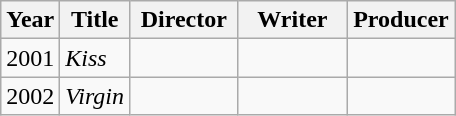<table class="wikitable">
<tr>
<th>Year</th>
<th>Title</th>
<th width=65>Director</th>
<th width=65>Writer</th>
<th width=65>Producer</th>
</tr>
<tr>
<td>2001</td>
<td><em>Kiss</em></td>
<td></td>
<td></td>
<td></td>
</tr>
<tr>
<td>2002</td>
<td><em>Virgin</em></td>
<td></td>
<td></td>
<td></td>
</tr>
</table>
